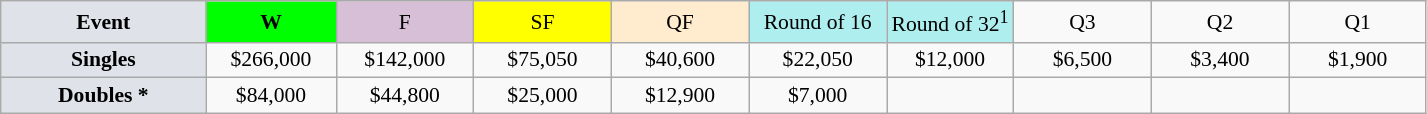<table class=wikitable style=font-size:90%;text-align:center>
<tr>
<td style="width:130px; background:#dfe2e9;"><strong>Event</strong></td>
<td style="width:80px; background:lime;"><strong>W</strong></td>
<td style="width:85px; background:thistle;">F</td>
<td style="width:85px; background:#ff0;">SF</td>
<td style="width:85px; background:#ffebcd;">QF</td>
<td style="width:85px; background:#afeeee;">Round of 16</td>
<td style="background:#afeeee;">Round of 32<sup>1</sup></td>
<td width=85>Q3</td>
<td width=85>Q2</td>
<td width=85>Q1</td>
</tr>
<tr>
<td style="background:#dfe2e9;"><strong>Singles</strong></td>
<td>$266,000</td>
<td>$142,000</td>
<td>$75,050</td>
<td>$40,600</td>
<td>$22,050</td>
<td>$12,000</td>
<td>$6,500</td>
<td>$3,400</td>
<td>$1,900</td>
</tr>
<tr>
<td style="background:#dfe2e9;"><strong>Doubles *</strong></td>
<td>$84,000</td>
<td>$44,800</td>
<td>$25,000</td>
<td>$12,900</td>
<td>$7,000</td>
<td></td>
<td></td>
<td></td>
<td></td>
</tr>
</table>
